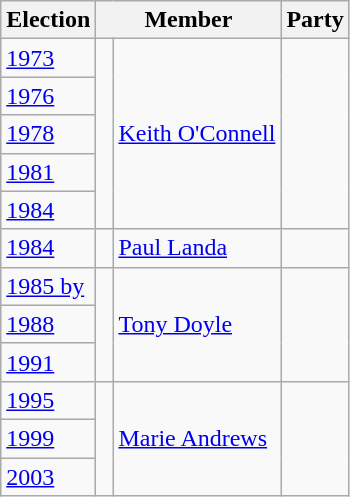<table class="wikitable">
<tr>
<th>Election</th>
<th colspan="2">Member</th>
<th>Party</th>
</tr>
<tr>
<td><a href='#'>1973</a></td>
<td rowspan="5" > </td>
<td rowspan="5"><a href='#'>Keith O'Connell</a></td>
<td rowspan="5"></td>
</tr>
<tr>
<td><a href='#'>1976</a></td>
</tr>
<tr>
<td><a href='#'>1978</a></td>
</tr>
<tr>
<td><a href='#'>1981</a></td>
</tr>
<tr>
<td><a href='#'>1984</a></td>
</tr>
<tr>
<td><a href='#'>1984</a></td>
<td> </td>
<td><a href='#'>Paul Landa</a></td>
<td></td>
</tr>
<tr>
<td><a href='#'>1985 by</a></td>
<td rowspan="3" > </td>
<td rowspan="3"><a href='#'>Tony Doyle</a></td>
<td rowspan="3"></td>
</tr>
<tr>
<td><a href='#'>1988</a></td>
</tr>
<tr>
<td><a href='#'>1991</a></td>
</tr>
<tr>
<td><a href='#'>1995</a></td>
<td rowspan="3" > </td>
<td rowspan="3"><a href='#'>Marie Andrews</a></td>
<td rowspan="3"></td>
</tr>
<tr>
<td><a href='#'>1999</a></td>
</tr>
<tr>
<td><a href='#'>2003</a></td>
</tr>
</table>
